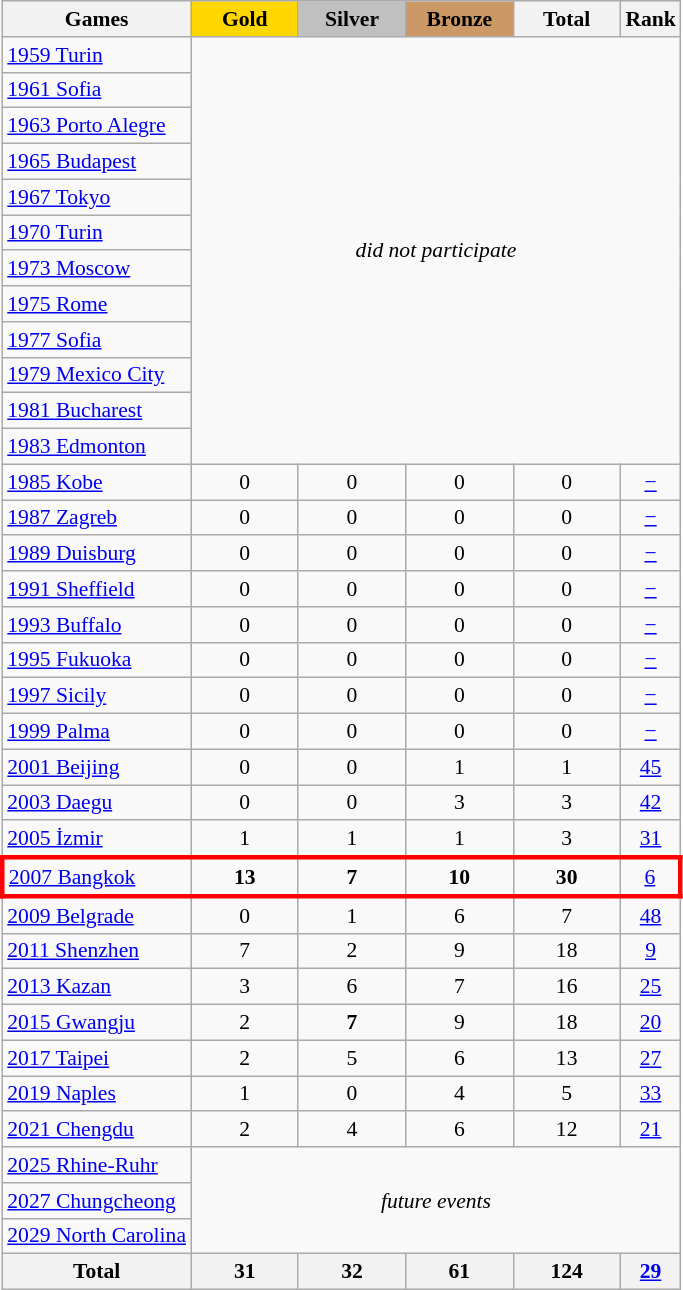<table class="wikitable sortable" style="text-align:center; font-size:90%;">
<tr>
<th>Games</th>
<th style="background:gold; width:4.5em; font-weight:bold;">Gold</th>
<th style="background:silver; width:4.5em; font-weight:bold;">Silver</th>
<th style="background:#cc9966; width:4.5em; font-weight:bold;">Bronze</th>
<th style="width:4.5em;">Total</th>
<th>Rank</th>
</tr>
<tr>
<td align=left> <a href='#'>1959 Turin</a></td>
<td colspan=5 rowspan="12"><em>did not participate</em></td>
</tr>
<tr>
<td align=left> <a href='#'>1961 Sofia</a></td>
</tr>
<tr>
<td align=left> <a href='#'>1963 Porto Alegre</a></td>
</tr>
<tr>
<td align=left> <a href='#'>1965 Budapest</a></td>
</tr>
<tr>
<td align=left> <a href='#'>1967 Tokyo</a></td>
</tr>
<tr>
<td align=left> <a href='#'>1970 Turin</a></td>
</tr>
<tr>
<td align=left> <a href='#'>1973 Moscow</a></td>
</tr>
<tr>
<td align=left> <a href='#'>1975 Rome</a></td>
</tr>
<tr>
<td align=left> <a href='#'>1977 Sofia</a></td>
</tr>
<tr>
<td align=left> <a href='#'>1979 Mexico City</a></td>
</tr>
<tr>
<td align=left> <a href='#'>1981 Bucharest</a></td>
</tr>
<tr>
<td align=left> <a href='#'>1983 Edmonton</a></td>
</tr>
<tr>
<td align=left> <a href='#'>1985 Kobe</a></td>
<td>0</td>
<td>0</td>
<td>0</td>
<td>0</td>
<td><a href='#'>−</a></td>
</tr>
<tr>
<td align=left> <a href='#'>1987 Zagreb</a></td>
<td>0</td>
<td>0</td>
<td>0</td>
<td>0</td>
<td><a href='#'>−</a></td>
</tr>
<tr>
<td align=left> <a href='#'>1989 Duisburg</a></td>
<td>0</td>
<td>0</td>
<td>0</td>
<td>0</td>
<td><a href='#'>−</a></td>
</tr>
<tr>
<td align=left> <a href='#'>1991 Sheffield</a></td>
<td>0</td>
<td>0</td>
<td>0</td>
<td>0</td>
<td><a href='#'>−</a></td>
</tr>
<tr>
<td align=left> <a href='#'>1993 Buffalo</a></td>
<td>0</td>
<td>0</td>
<td>0</td>
<td>0</td>
<td><a href='#'>−</a></td>
</tr>
<tr>
<td align=left> <a href='#'>1995 Fukuoka</a></td>
<td>0</td>
<td>0</td>
<td>0</td>
<td>0</td>
<td><a href='#'>−</a></td>
</tr>
<tr>
<td align=left> <a href='#'>1997 Sicily</a></td>
<td>0</td>
<td>0</td>
<td>0</td>
<td>0</td>
<td><a href='#'>−</a></td>
</tr>
<tr>
<td align=left> <a href='#'>1999 Palma</a></td>
<td>0</td>
<td>0</td>
<td>0</td>
<td>0</td>
<td><a href='#'>−</a></td>
</tr>
<tr>
<td align=left> <a href='#'>2001 Beijing</a></td>
<td>0</td>
<td>0</td>
<td>1</td>
<td>1</td>
<td><a href='#'>45</a></td>
</tr>
<tr>
<td align=left> <a href='#'>2003 Daegu</a></td>
<td>0</td>
<td>0</td>
<td>3</td>
<td>3</td>
<td><a href='#'>42</a></td>
</tr>
<tr>
<td align=left> <a href='#'>2005 İzmir</a></td>
<td>1</td>
<td>1</td>
<td>1</td>
<td>3</td>
<td><a href='#'>31</a></td>
</tr>
<tr style="border: 3px solid red">
<td align=left> <a href='#'>2007 Bangkok</a></td>
<td><strong>13</strong></td>
<td><strong>7</strong></td>
<td><strong>10</strong></td>
<td><strong>30</strong></td>
<td><a href='#'>6</a></td>
</tr>
<tr>
<td align=left> <a href='#'>2009 Belgrade</a></td>
<td>0</td>
<td>1</td>
<td>6</td>
<td>7</td>
<td><a href='#'>48</a></td>
</tr>
<tr>
<td align=left> <a href='#'>2011 Shenzhen</a></td>
<td>7</td>
<td>2</td>
<td>9</td>
<td>18</td>
<td><a href='#'>9</a></td>
</tr>
<tr>
<td align=left> <a href='#'>2013 Kazan</a></td>
<td>3</td>
<td>6</td>
<td>7</td>
<td>16</td>
<td><a href='#'>25</a></td>
</tr>
<tr>
<td align=left> <a href='#'>2015 Gwangju</a></td>
<td>2</td>
<td><strong>7</strong></td>
<td>9</td>
<td>18</td>
<td><a href='#'>20</a></td>
</tr>
<tr>
<td align=left> <a href='#'>2017 Taipei</a></td>
<td>2</td>
<td>5</td>
<td>6</td>
<td>13</td>
<td><a href='#'>27</a></td>
</tr>
<tr>
<td align=left> <a href='#'>2019 Naples</a></td>
<td>1</td>
<td>0</td>
<td>4</td>
<td>5</td>
<td><a href='#'>33</a></td>
</tr>
<tr>
<td align=left> <a href='#'>2021 Chengdu</a></td>
<td>2</td>
<td>4</td>
<td>6</td>
<td>12</td>
<td><a href='#'>21</a></td>
</tr>
<tr>
<td align=left> <a href='#'>2025 Rhine-Ruhr</a></td>
<td colspan=5 rowspan="3"><em>future events</em></td>
</tr>
<tr>
<td align=left> <a href='#'>2027 Chungcheong</a></td>
</tr>
<tr>
<td align=left> <a href='#'>2029 North Carolina</a></td>
</tr>
<tr>
<th>Total</th>
<th>31</th>
<th>32</th>
<th>61</th>
<th>124</th>
<th><a href='#'>29</a></th>
</tr>
</table>
